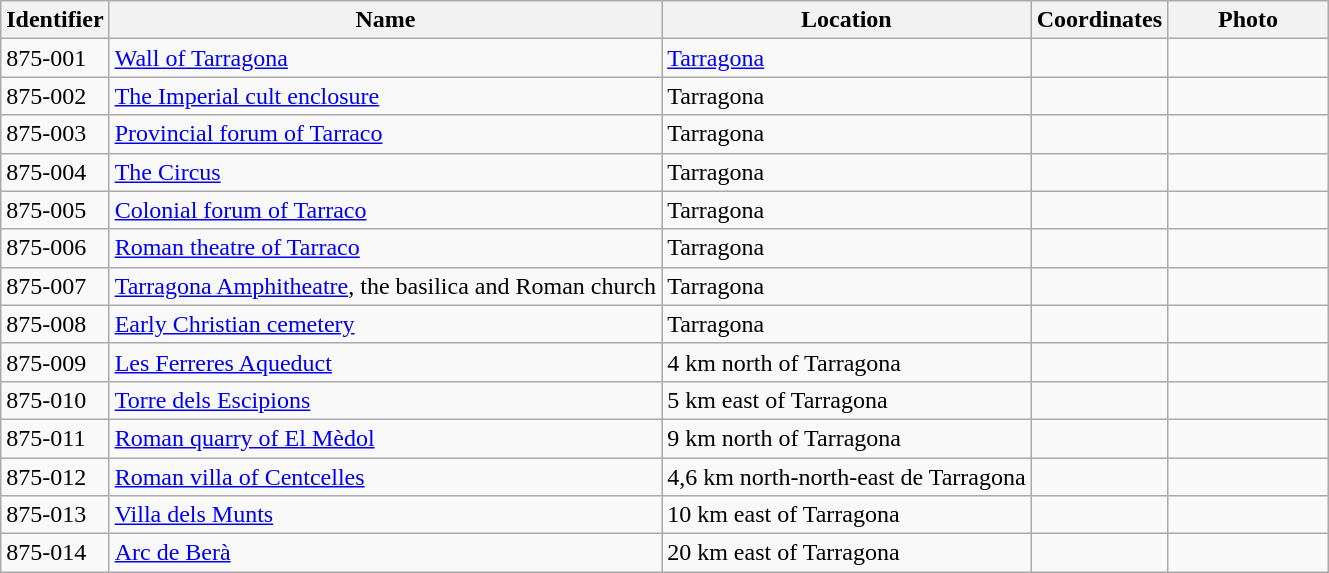<table class="wikitable">
<tr>
<th>Identifier</th>
<th>Name</th>
<th>Location</th>
<th>Coordinates</th>
<th scope="col" class="unsortable" width="100px">Photo</th>
</tr>
<tr>
<td>875-001</td>
<td><a href='#'>Wall of Tarragona</a></td>
<td><a href='#'>Tarragona</a></td>
<td></td>
<td></td>
</tr>
<tr>
<td>875-002</td>
<td><a href='#'>The Imperial cult enclosure</a></td>
<td>Tarragona</td>
<td></td>
<td></td>
</tr>
<tr>
<td>875-003</td>
<td><a href='#'>Provincial forum of Tarraco</a></td>
<td>Tarragona</td>
<td></td>
<td></td>
</tr>
<tr>
<td>875-004</td>
<td><a href='#'>The Circus</a></td>
<td>Tarragona</td>
<td></td>
<td></td>
</tr>
<tr>
<td>875-005</td>
<td><a href='#'>Colonial forum of Tarraco</a></td>
<td>Tarragona</td>
<td></td>
<td></td>
</tr>
<tr>
<td>875-006</td>
<td><a href='#'>Roman theatre of Tarraco</a></td>
<td>Tarragona</td>
<td></td>
<td></td>
</tr>
<tr>
<td>875-007</td>
<td><a href='#'>Tarragona Amphitheatre</a>, the basilica and Roman church</td>
<td>Tarragona</td>
<td></td>
<td></td>
</tr>
<tr>
<td>875-008</td>
<td><a href='#'>Early Christian cemetery</a></td>
<td>Tarragona</td>
<td></td>
<td></td>
</tr>
<tr>
<td>875-009</td>
<td><a href='#'>Les Ferreres Aqueduct</a></td>
<td>4 km north of Tarragona</td>
<td></td>
<td></td>
</tr>
<tr>
<td>875-010</td>
<td><a href='#'>Torre dels Escipions</a></td>
<td>5 km east of Tarragona</td>
<td></td>
<td></td>
</tr>
<tr>
<td>875-011</td>
<td><a href='#'>Roman quarry of El Mèdol</a></td>
<td>9 km north of Tarragona</td>
<td></td>
<td></td>
</tr>
<tr>
<td>875-012</td>
<td><a href='#'>Roman villa of Centcelles</a></td>
<td>4,6 km north-north-east de Tarragona</td>
<td></td>
<td></td>
</tr>
<tr>
<td>875-013</td>
<td><a href='#'>Villa dels Munts</a></td>
<td>10 km east of Tarragona</td>
<td></td>
<td></td>
</tr>
<tr>
<td>875-014</td>
<td><a href='#'>Arc de Berà</a></td>
<td>20 km east of Tarragona</td>
<td></td>
<td></td>
</tr>
</table>
